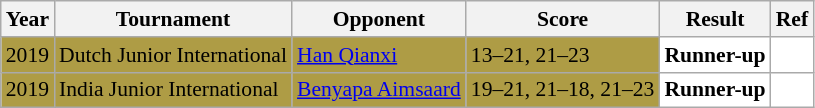<table class="sortable wikitable" style="font-size: 90%;">
<tr>
<th>Year</th>
<th>Tournament</th>
<th>Opponent</th>
<th>Score</th>
<th>Result</th>
<th>Ref</th>
</tr>
<tr style="background:#AE9C45">
<td align="center">2019</td>
<td align="left">Dutch Junior International</td>
<td align="left"> <a href='#'>Han Qianxi</a></td>
<td align="left">13–21, 21–23</td>
<td style="text-align:left; background:white"> <strong>Runner-up</strong></td>
<td style="text-align:center; background:white"></td>
</tr>
<tr style="background:#AE9C45">
<td align="center">2019</td>
<td align="left">India Junior International</td>
<td align="left"> <a href='#'>Benyapa Aimsaard</a></td>
<td align="left">19–21, 21–18, 21–23</td>
<td style="text-align:left; background:white"> <strong>Runner-up</strong></td>
<td style="text-align:center; background:white"></td>
</tr>
</table>
